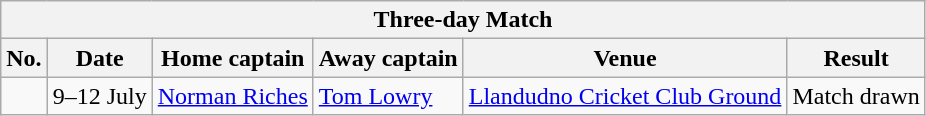<table class="wikitable">
<tr>
<th colspan="9">Three-day Match</th>
</tr>
<tr>
<th>No.</th>
<th>Date</th>
<th>Home captain</th>
<th>Away captain</th>
<th>Venue</th>
<th>Result</th>
</tr>
<tr>
<td></td>
<td>9–12 July</td>
<td><a href='#'>Norman Riches</a></td>
<td><a href='#'>Tom Lowry</a></td>
<td><a href='#'>Llandudno Cricket Club Ground</a></td>
<td>Match drawn</td>
</tr>
</table>
